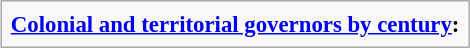<table class="infobox" style="font-size: 95%">
<tr>
<td><strong><a href='#'>Colonial and territorial governors by century</a>:</strong><br></td>
</tr>
</table>
